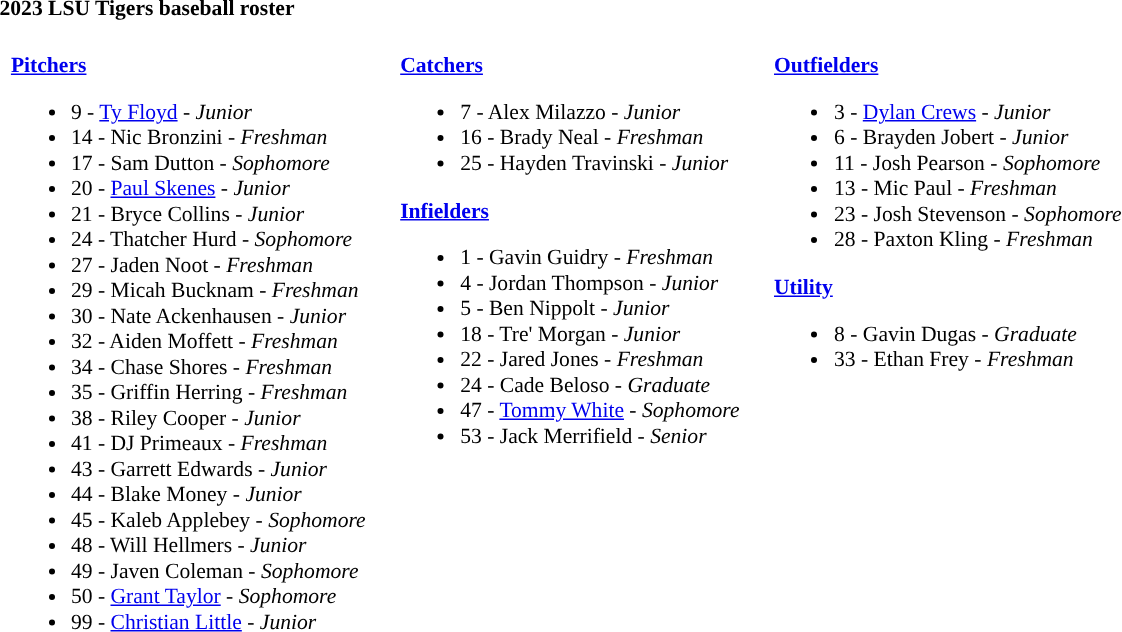<table class="toccolours" style="text-align: left; font-size:90%;">
<tr>
<th colspan="9">2023 LSU Tigers baseball roster</th>
</tr>
<tr>
<td width="03"> </td>
<td valign="top"><br><strong><a href='#'>Pitchers</a></strong><ul><li>9 - <a href='#'>Ty Floyd</a> - <em>Junior</em></li><li>14 - Nic Bronzini - <em>Freshman</em></li><li>17 - Sam Dutton - <em>Sophomore</em></li><li>20 - <a href='#'>Paul Skenes</a> - <em>Junior</em></li><li>21 - Bryce Collins - <em> Junior</em></li><li>24 - Thatcher Hurd - <em>Sophomore</em></li><li>27 - Jaden Noot - <em>Freshman</em></li><li>29 - Micah Bucknam - <em>Freshman</em></li><li>30 - Nate Ackenhausen - <em>Junior</em></li><li>32 - Aiden Moffett - <em>Freshman</em></li><li>34 - Chase Shores - <em>Freshman</em></li><li>35 - Griffin Herring - <em>Freshman</em></li><li>38 - Riley Cooper - <em>Junior</em></li><li>41 - DJ Primeaux - <em>Freshman</em></li><li>43 - Garrett Edwards - <em>Junior</em></li><li>44 - Blake Money - <em>Junior</em></li><li>45 - Kaleb Applebey - <em> Sophomore</em></li><li>48 - Will Hellmers - <em>Junior</em></li><li>49 - Javen Coleman - <em> Sophomore</em></li><li>50 - <a href='#'>Grant Taylor</a> - <em>Sophomore</em></li><li>99 - <a href='#'>Christian Little</a> - <em>Junior</em></li></ul></td>
<td width="15"> </td>
<td valign="top"><br><strong><a href='#'>Catchers</a></strong><ul><li>7 - Alex Milazzo - <em> Junior</em></li><li>16 - Brady Neal - <em>Freshman</em></li><li>25 - Hayden Travinski - <em> Junior</em></li></ul><strong><a href='#'>Infielders</a></strong><ul><li>1 - Gavin Guidry - <em>Freshman</em></li><li>4 - Jordan Thompson - <em>Junior</em></li><li>5 - Ben Nippolt - <em>Junior</em></li><li>18 - Tre' Morgan - <em>Junior</em></li><li>22 - Jared Jones - <em>Freshman</em></li><li>24 - Cade Beloso - <em>Graduate</em></li><li>47 - <a href='#'>Tommy White</a> - <em>Sophomore</em></li><li>53 - Jack Merrifield - <em>Senior</em></li></ul></td>
<td width="15"> </td>
<td valign="top"><br><strong><a href='#'>Outfielders</a></strong><ul><li>3 - <a href='#'>Dylan Crews</a> - <em>Junior</em></li><li>6 - Brayden Jobert - <em> Junior</em></li><li>11 - Josh Pearson - <em>Sophomore</em></li><li>13 - Mic Paul - <em>Freshman</em></li><li>23 - Josh Stevenson - <em>Sophomore</em></li><li>28 - Paxton Kling - <em>Freshman</em></li></ul><strong><a href='#'>Utility</a></strong><ul><li>8 - Gavin Dugas - <em>Graduate</em></li><li>33 - Ethan Frey - <em>Freshman</em></li></ul></td>
<td width="25"> </td>
</tr>
</table>
